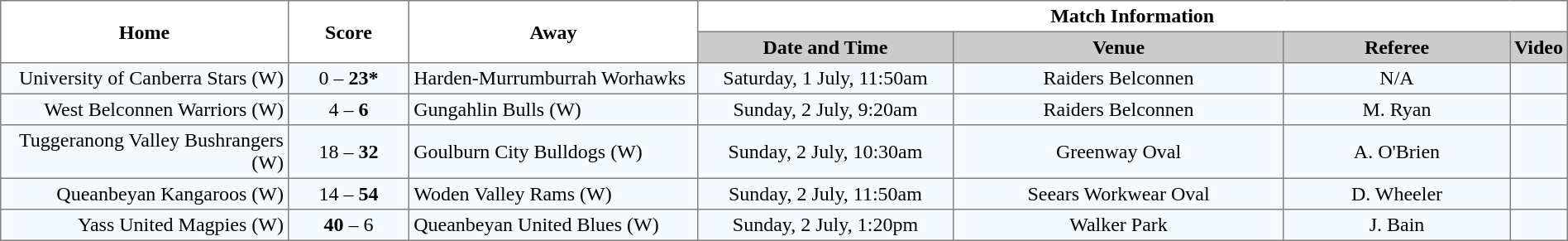<table border="1" cellpadding="3" cellspacing="0" width="100%" style="border-collapse:collapse;  text-align:center;">
<tr>
<th rowspan="2" width="19%">Home</th>
<th rowspan="2" width="8%">Score</th>
<th rowspan="2" width="19%">Away</th>
<th colspan="4">Match Information</th>
</tr>
<tr style="background:#CCCCCC">
<th width="17%">Date and Time</th>
<th width="22%">Venue</th>
<th width="50%">Referee</th>
<th>Video</th>
</tr>
<tr style="text-align:center; background:#f5faff;">
<td align="right">University of Canberra Stars (W) </td>
<td>0 – <strong>23*</strong></td>
<td align="left"> Harden-Murrumburrah Worhawks</td>
<td>Saturday, 1 July, 11:50am</td>
<td>Raiders Belconnen</td>
<td>N/A</td>
<td></td>
</tr>
<tr style="text-align:center; background:#f5faff;">
<td align="right">West Belconnen Warriors (W) </td>
<td>4 – <strong>6</strong></td>
<td align="left"> Gungahlin Bulls (W)</td>
<td>Sunday, 2 July, 9:20am</td>
<td>Raiders Belconnen</td>
<td>M. Ryan</td>
<td></td>
</tr>
<tr style="text-align:center; background:#f5faff;">
<td align="right">Tuggeranong Valley Bushrangers (W) </td>
<td>18 – <strong>32</strong></td>
<td align="left"> Goulburn City Bulldogs (W)</td>
<td>Sunday, 2 July, 10:30am</td>
<td>Greenway Oval</td>
<td>A. O'Brien</td>
<td></td>
</tr>
<tr style="text-align:center; background:#f5faff;">
<td align="right">Queanbeyan Kangaroos (W) </td>
<td>14 – <strong>54</strong></td>
<td align="left"> Woden Valley Rams (W)</td>
<td>Sunday, 2 July, 11:50am</td>
<td>Seears Workwear Oval</td>
<td>D. Wheeler</td>
<td></td>
</tr>
<tr style="text-align:center; background:#f5faff;">
<td align="right">Yass United Magpies (W) </td>
<td><strong>40</strong> – 6</td>
<td align="left"> Queanbeyan United Blues (W)</td>
<td>Sunday, 2 July, 1:20pm</td>
<td>Walker Park</td>
<td>J. Bain</td>
<td></td>
</tr>
</table>
